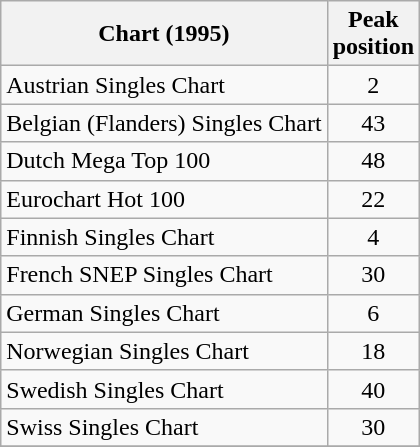<table class="wikitable sortable">
<tr>
<th>Chart (1995)</th>
<th>Peak<br>position</th>
</tr>
<tr>
<td>Austrian Singles Chart</td>
<td align="center">2</td>
</tr>
<tr>
<td>Belgian (Flanders) Singles Chart</td>
<td align="center">43</td>
</tr>
<tr>
<td>Dutch Mega Top 100</td>
<td align="center">48</td>
</tr>
<tr>
<td>Eurochart Hot 100</td>
<td align="center">22</td>
</tr>
<tr>
<td>Finnish Singles Chart</td>
<td align="center">4</td>
</tr>
<tr>
<td>French SNEP Singles Chart</td>
<td align="center">30</td>
</tr>
<tr>
<td>German Singles Chart</td>
<td align="center">6</td>
</tr>
<tr>
<td>Norwegian Singles Chart</td>
<td align="center">18</td>
</tr>
<tr>
<td>Swedish Singles Chart</td>
<td align="center">40</td>
</tr>
<tr>
<td>Swiss Singles Chart</td>
<td align="center">30</td>
</tr>
<tr>
</tr>
</table>
